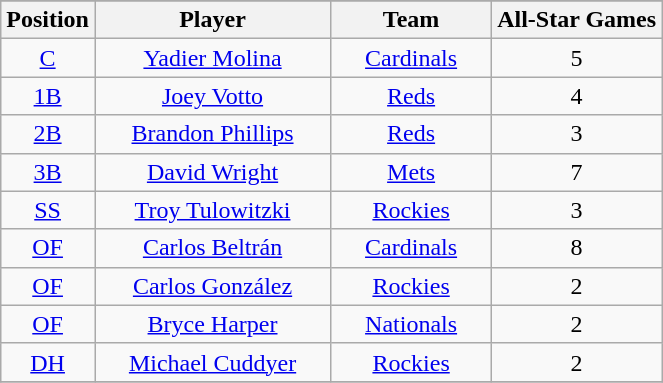<table class="wikitable sortable" style="text-align:center;">
<tr>
</tr>
<tr>
<th>Position</th>
<th style="width:150px;">Player</th>
<th style="width:100px;">Team</th>
<th>All-Star Games</th>
</tr>
<tr>
<td><a href='#'>C</a></td>
<td><a href='#'>Yadier Molina</a></td>
<td><a href='#'>Cardinals</a></td>
<td>5</td>
</tr>
<tr>
<td><a href='#'>1B</a></td>
<td><a href='#'>Joey Votto</a></td>
<td><a href='#'>Reds</a></td>
<td>4</td>
</tr>
<tr>
<td><a href='#'>2B</a></td>
<td><a href='#'>Brandon Phillips</a></td>
<td><a href='#'>Reds</a></td>
<td>3</td>
</tr>
<tr>
<td><a href='#'>3B</a></td>
<td><a href='#'>David Wright</a></td>
<td><a href='#'>Mets</a></td>
<td>7</td>
</tr>
<tr>
<td><a href='#'>SS</a></td>
<td><a href='#'>Troy Tulowitzki</a></td>
<td><a href='#'>Rockies</a></td>
<td>3</td>
</tr>
<tr>
<td><a href='#'>OF</a></td>
<td><a href='#'>Carlos Beltrán</a></td>
<td><a href='#'>Cardinals</a></td>
<td>8</td>
</tr>
<tr>
<td><a href='#'>OF</a></td>
<td><a href='#'>Carlos González</a></td>
<td><a href='#'>Rockies</a></td>
<td>2</td>
</tr>
<tr>
<td><a href='#'>OF</a></td>
<td><a href='#'>Bryce Harper</a></td>
<td><a href='#'>Nationals</a></td>
<td>2</td>
</tr>
<tr>
<td><a href='#'>DH</a></td>
<td><a href='#'>Michael Cuddyer</a></td>
<td><a href='#'>Rockies</a></td>
<td>2</td>
</tr>
<tr>
</tr>
</table>
